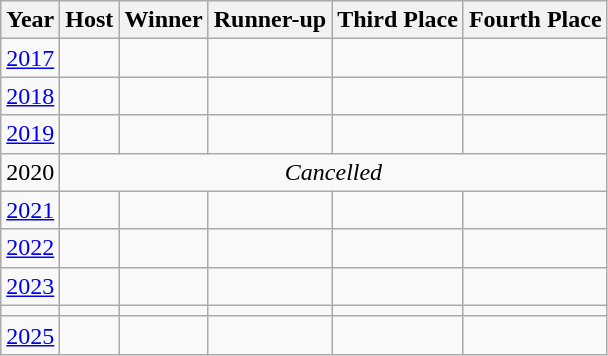<table class=wikitable>
<tr>
<th>Year</th>
<th>Host</th>
<th>Winner</th>
<th>Runner-up</th>
<th>Third Place</th>
<th>Fourth Place</th>
</tr>
<tr>
<td align=center><a href='#'>2017</a></td>
<td></td>
<td></td>
<td></td>
<td></td>
<td></td>
</tr>
<tr>
<td align=center><a href='#'>2018</a></td>
<td></td>
<td></td>
<td></td>
<td></td>
<td></td>
</tr>
<tr>
<td align=center><a href='#'>2019</a></td>
<td></td>
<td></td>
<td></td>
<td></td>
<td></td>
</tr>
<tr>
<td align=center>2020</td>
<td colspan=5 rowspan=1 align=center><em>Cancelled</em></td>
</tr>
<tr>
<td align=center><a href='#'>2021</a></td>
<td></td>
<td></td>
<td></td>
<td></td>
<td></td>
</tr>
<tr>
<td align=center><a href='#'>2022</a></td>
<td></td>
<td></td>
<td></td>
<td></td>
<td></td>
</tr>
<tr>
<td align=center><a href='#'>2023</a></td>
<td></td>
<td></td>
<td></td>
<td></td>
<td></td>
</tr>
<tr>
<td align=center></td>
<td></td>
<td></td>
<td></td>
<td></td>
<td></td>
</tr>
<tr>
<td align=center><a href='#'>2025</a></td>
<td></td>
<td></td>
<td></td>
<td></td>
<td></td>
</tr>
</table>
